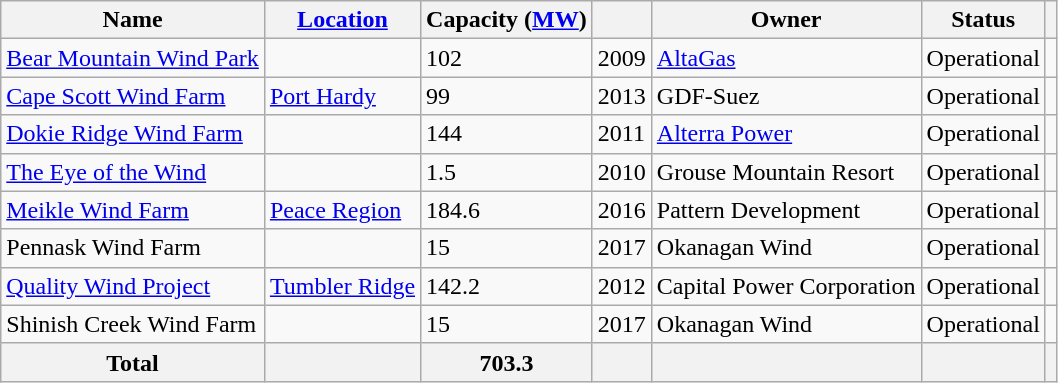<table class="wikitable sortable">
<tr>
<th>Name</th>
<th><a href='#'>Location</a></th>
<th>Capacity (<a href='#'>MW</a>)</th>
<th></th>
<th>Owner</th>
<th>Status</th>
<th class="unsortable"></th>
</tr>
<tr>
<td><a href='#'>Bear Mountain Wind Park</a></td>
<td></td>
<td>102</td>
<td>2009</td>
<td><a href='#'>AltaGas</a></td>
<td>Operational</td>
<td></td>
</tr>
<tr>
<td><a href='#'>Cape Scott Wind Farm</a></td>
<td><a href='#'>Port Hardy</a></td>
<td>99</td>
<td>2013</td>
<td>GDF-Suez</td>
<td>Operational</td>
<td></td>
</tr>
<tr>
<td><a href='#'>Dokie Ridge Wind Farm</a></td>
<td></td>
<td>144</td>
<td>2011</td>
<td><a href='#'>Alterra Power</a></td>
<td>Operational</td>
<td></td>
</tr>
<tr>
<td><a href='#'>The Eye of the Wind</a></td>
<td></td>
<td>1.5</td>
<td>2010</td>
<td>Grouse Mountain Resort</td>
<td>Operational</td>
<td></td>
</tr>
<tr>
<td><a href='#'>Meikle Wind Farm</a></td>
<td><a href='#'>Peace Region</a></td>
<td>184.6</td>
<td>2016</td>
<td>Pattern Development</td>
<td>Operational</td>
<td></td>
</tr>
<tr>
<td>Pennask Wind Farm</td>
<td></td>
<td>15</td>
<td>2017</td>
<td>Okanagan Wind</td>
<td>Operational</td>
<td></td>
</tr>
<tr>
<td><a href='#'>Quality Wind Project</a></td>
<td><a href='#'>Tumbler Ridge</a></td>
<td>142.2</td>
<td>2012</td>
<td>Capital Power Corporation</td>
<td>Operational</td>
<td></td>
</tr>
<tr>
<td>Shinish Creek Wind Farm</td>
<td></td>
<td>15</td>
<td>2017</td>
<td>Okanagan Wind</td>
<td>Operational</td>
<td></td>
</tr>
<tr class="sortbottom">
<th>Total</th>
<th></th>
<th>703.3</th>
<th></th>
<th></th>
<th></th>
<th></th>
</tr>
</table>
